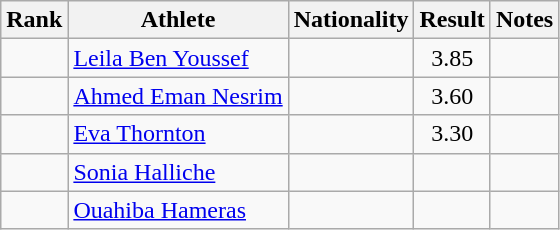<table class="wikitable sortable" style="text-align:center">
<tr>
<th>Rank</th>
<th>Athlete</th>
<th>Nationality</th>
<th>Result</th>
<th>Notes</th>
</tr>
<tr>
<td></td>
<td align="left"><a href='#'>Leila Ben Youssef</a></td>
<td align=left></td>
<td>3.85</td>
<td></td>
</tr>
<tr>
<td></td>
<td align="left"><a href='#'>Ahmed Eman Nesrim</a></td>
<td align=left></td>
<td>3.60</td>
<td></td>
</tr>
<tr>
<td></td>
<td align="left"><a href='#'>Eva Thornton</a></td>
<td align=left></td>
<td>3.30</td>
<td></td>
</tr>
<tr>
<td></td>
<td align="left"><a href='#'>Sonia Halliche</a></td>
<td align=left></td>
<td></td>
<td></td>
</tr>
<tr>
<td></td>
<td align="left"><a href='#'>Ouahiba Hameras</a></td>
<td align=left></td>
<td></td>
<td></td>
</tr>
</table>
